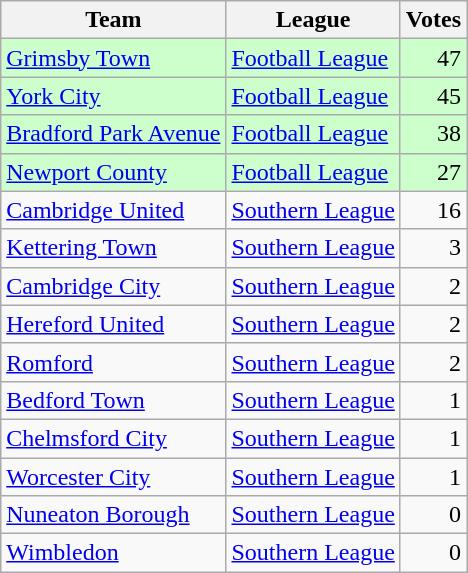<table class=wikitable style=text-align:left>
<tr>
<th>Team</th>
<th>League</th>
<th>Votes</th>
</tr>
<tr bgcolor=ccffcc>
<td><a href='#'>Grimsby Town</a></td>
<td><a href='#'>Football League</a></td>
<td align=right>47</td>
</tr>
<tr bgcolor=ccffcc>
<td><a href='#'>York City</a></td>
<td><a href='#'>Football League</a></td>
<td align=right>45</td>
</tr>
<tr bgcolor=ccffcc>
<td><a href='#'>Bradford Park Avenue</a></td>
<td><a href='#'>Football League</a></td>
<td align=right>38</td>
</tr>
<tr bgcolor=ccffcc>
<td><a href='#'>Newport County</a></td>
<td><a href='#'>Football League</a></td>
<td align=right>27</td>
</tr>
<tr>
<td><a href='#'>Cambridge United</a></td>
<td><a href='#'>Southern League</a></td>
<td align=right>16</td>
</tr>
<tr>
<td><a href='#'>Kettering Town</a></td>
<td><a href='#'>Southern League</a></td>
<td align=right>3</td>
</tr>
<tr>
<td><a href='#'>Cambridge City</a></td>
<td><a href='#'>Southern League</a></td>
<td align=right>2</td>
</tr>
<tr>
<td><a href='#'>Hereford United</a></td>
<td><a href='#'>Southern League</a></td>
<td align=right>2</td>
</tr>
<tr>
<td><a href='#'>Romford</a></td>
<td><a href='#'>Southern League</a></td>
<td align=right>2</td>
</tr>
<tr>
<td><a href='#'>Bedford Town</a></td>
<td><a href='#'>Southern League</a></td>
<td align=right>1</td>
</tr>
<tr>
<td><a href='#'>Chelmsford City</a></td>
<td><a href='#'>Southern League</a></td>
<td align=right>1</td>
</tr>
<tr>
<td><a href='#'>Worcester City</a></td>
<td><a href='#'>Southern League</a></td>
<td align=right>1</td>
</tr>
<tr>
<td><a href='#'>Nuneaton Borough</a></td>
<td><a href='#'>Southern League</a></td>
<td align=right>0</td>
</tr>
<tr>
<td><a href='#'>Wimbledon</a></td>
<td><a href='#'>Southern League</a></td>
<td align=right>0</td>
</tr>
</table>
